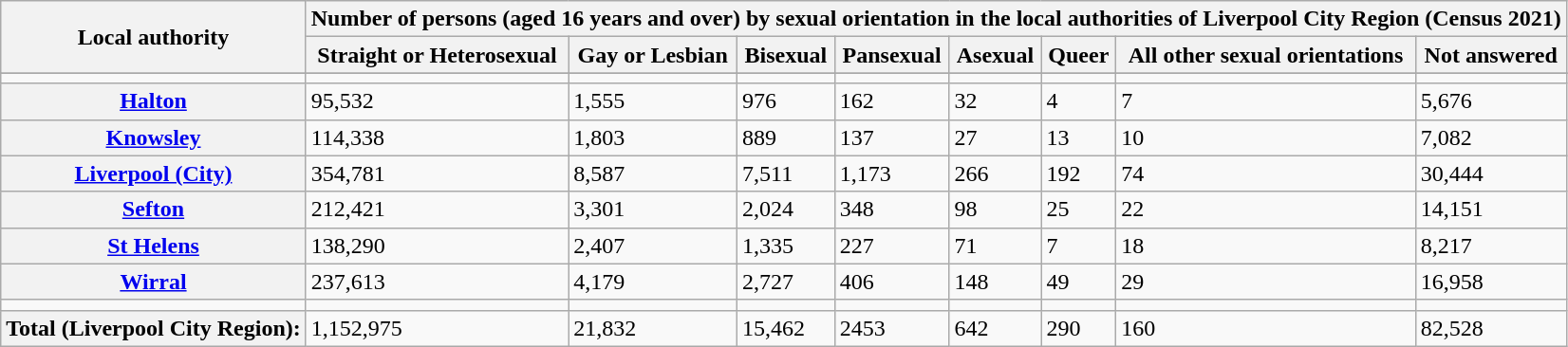<table class="wikitable sortable">
<tr>
<th rowspan="2">Local authority</th>
<th colspan="9">Number of persons (aged 16 years and over) by sexual orientation in the local authorities of Liverpool City Region (Census 2021)</th>
</tr>
<tr>
<th colspan="1">Straight or Heterosexual</th>
<th colspan="1">Gay or Lesbian</th>
<th colspan="1">Bisexual</th>
<th colspan="1">Pansexual</th>
<th colspan="1">Asexual</th>
<th colspan="1">Queer</th>
<th colspan="1">All other sexual orientations</th>
<th colspan="1">Not answered</th>
</tr>
<tr>
</tr>
<tr>
<td></td>
<td></td>
<td></td>
<td></td>
<td></td>
<td></td>
<td></td>
<td></td>
<td></td>
</tr>
<tr>
<th><a href='#'>Halton</a></th>
<td>95,532</td>
<td>1,555</td>
<td>976</td>
<td>162</td>
<td>32</td>
<td>4</td>
<td>7</td>
<td>5,676</td>
</tr>
<tr>
<th><a href='#'>Knowsley</a></th>
<td>114,338</td>
<td>1,803</td>
<td>889</td>
<td>137</td>
<td>27</td>
<td>13</td>
<td>10</td>
<td>7,082</td>
</tr>
<tr>
<th><a href='#'>Liverpool (City)</a></th>
<td>354,781</td>
<td>8,587</td>
<td>7,511</td>
<td>1,173</td>
<td>266</td>
<td>192</td>
<td>74</td>
<td>30,444</td>
</tr>
<tr>
<th><a href='#'>Sefton</a></th>
<td>212,421</td>
<td>3,301</td>
<td>2,024</td>
<td>348</td>
<td>98</td>
<td>25</td>
<td>22</td>
<td>14,151</td>
</tr>
<tr>
<th><a href='#'>St Helens</a></th>
<td>138,290</td>
<td>2,407</td>
<td>1,335</td>
<td>227</td>
<td>71</td>
<td>7</td>
<td>18</td>
<td>8,217</td>
</tr>
<tr>
<th><a href='#'>Wirral</a></th>
<td>237,613</td>
<td>4,179</td>
<td>2,727</td>
<td>406</td>
<td>148</td>
<td>49</td>
<td>29</td>
<td>16,958</td>
</tr>
<tr>
<td></td>
<td></td>
<td></td>
<td></td>
<td></td>
<td></td>
<td></td>
<td></td>
<td></td>
</tr>
<tr>
<th>Total (Liverpool City Region):</th>
<td>1,152,975</td>
<td>21,832</td>
<td>15,462</td>
<td>2453</td>
<td>642</td>
<td>290</td>
<td>160</td>
<td>82,528</td>
</tr>
</table>
